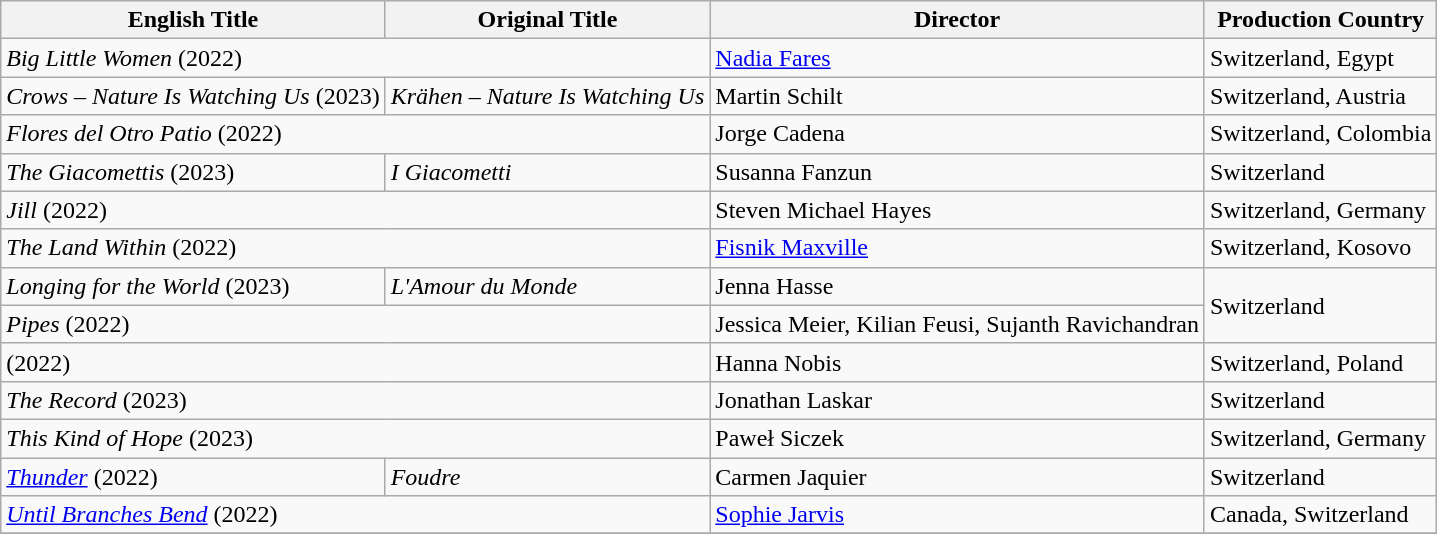<table class="wikitable">
<tr>
<th>English Title</th>
<th>Original Title</th>
<th>Director</th>
<th>Production Country</th>
</tr>
<tr>
<td colspan="2"><em>Big Little Women</em> (2022)</td>
<td><a href='#'>Nadia Fares</a></td>
<td>Switzerland, Egypt</td>
</tr>
<tr>
<td><em>Crows – Nature Is Watching Us</em> (2023)</td>
<td><em>Krähen – Nature Is Watching Us</em></td>
<td>Martin Schilt</td>
<td>Switzerland, Austria</td>
</tr>
<tr>
<td colspan="2"><em>Flores del Otro Patio</em> (2022)</td>
<td>Jorge Cadena</td>
<td>Switzerland, Colombia</td>
</tr>
<tr>
<td><em>The Giacomettis</em> (2023)</td>
<td><em>I Giacometti</em></td>
<td>Susanna Fanzun</td>
<td>Switzerland</td>
</tr>
<tr>
<td colspan="2"><em>Jill</em> (2022)</td>
<td>Steven Michael Hayes</td>
<td>Switzerland, Germany</td>
</tr>
<tr>
<td colspan="2"><em>The Land Within</em> (2022)</td>
<td><a href='#'>Fisnik Maxville</a></td>
<td>Switzerland, Kosovo</td>
</tr>
<tr>
<td><em>Longing for the World</em> (2023)</td>
<td><em>L'Amour du Monde</em></td>
<td>Jenna Hasse</td>
<td rowspan="2">Switzerland</td>
</tr>
<tr>
<td colspan="2"><em>Pipes</em> (2022)</td>
<td>Jessica Meier, Kilian Feusi, Sujanth Ravichandran</td>
</tr>
<tr>
<td colspan="2"><em></em> (2022)</td>
<td>Hanna Nobis</td>
<td>Switzerland, Poland</td>
</tr>
<tr>
<td colspan="2"><em>The Record</em> (2023)</td>
<td>Jonathan Laskar</td>
<td>Switzerland</td>
</tr>
<tr>
<td colspan="2"><em>This Kind of Hope</em> (2023)</td>
<td>Paweł Siczek</td>
<td>Switzerland, Germany</td>
</tr>
<tr>
<td><em><a href='#'>Thunder</a></em> (2022)</td>
<td><em>Foudre</em></td>
<td>Carmen Jaquier</td>
<td>Switzerland</td>
</tr>
<tr>
<td colspan="2"><em><a href='#'>Until Branches Bend</a></em> (2022)</td>
<td><a href='#'>Sophie Jarvis</a></td>
<td>Canada, Switzerland</td>
</tr>
<tr>
</tr>
</table>
